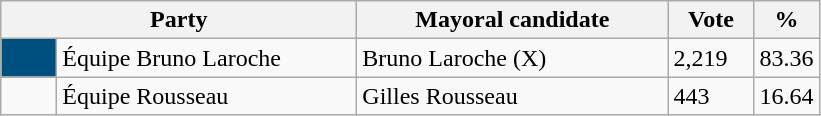<table class="wikitable">
<tr>
<th bgcolor="#DDDDFF" width="230px" colspan="2">Party</th>
<th bgcolor="#DDDDFF" width="200px">Mayoral candidate</th>
<th bgcolor="#DDDDFF" width="50px">Vote</th>
<th bgcolor="#DDDDFF" width="30px">%</th>
</tr>
<tr>
<td bgcolor=#00507F width="30px"> </td>
<td>Équipe Bruno Laroche</td>
<td>Bruno Laroche (X)</td>
<td>2,219</td>
<td>83.36</td>
</tr>
<tr>
<td> </td>
<td>Équipe Rousseau</td>
<td>Gilles Rousseau</td>
<td>443</td>
<td>16.64</td>
</tr>
</table>
